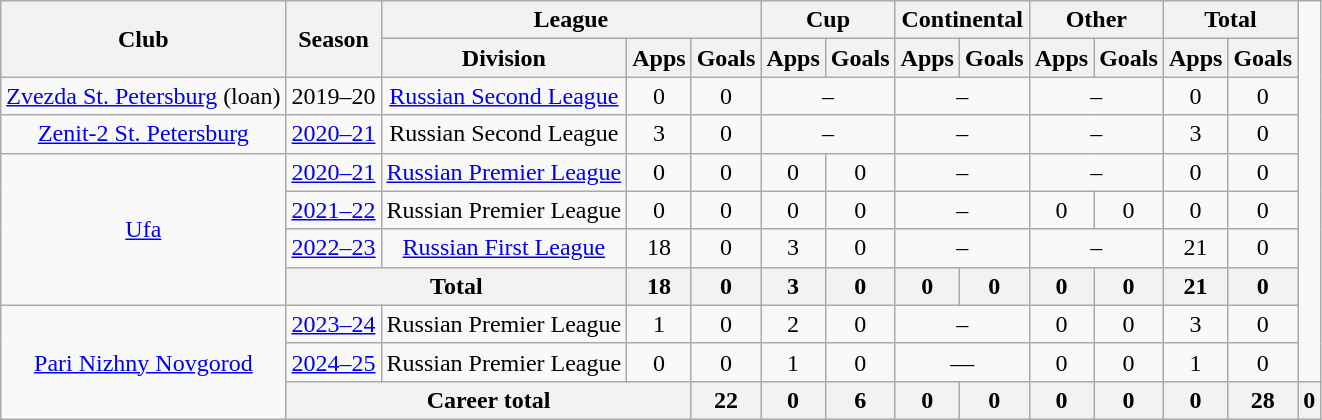<table class="wikitable" style="text-align: center;">
<tr>
<th rowspan=2>Club</th>
<th rowspan=2>Season</th>
<th colspan=3>League</th>
<th colspan=2>Cup</th>
<th colspan=2>Continental</th>
<th colspan=2>Other</th>
<th colspan=2>Total</th>
</tr>
<tr>
<th>Division</th>
<th>Apps</th>
<th>Goals</th>
<th>Apps</th>
<th>Goals</th>
<th>Apps</th>
<th>Goals</th>
<th>Apps</th>
<th>Goals</th>
<th>Apps</th>
<th>Goals</th>
</tr>
<tr>
<td><a href='#'>Zvezda St. Petersburg</a> (loan)</td>
<td>2019–20</td>
<td><a href='#'>Russian Second League</a></td>
<td>0</td>
<td>0</td>
<td colspan=2>–</td>
<td colspan=2>–</td>
<td colspan=2>–</td>
<td>0</td>
<td>0</td>
</tr>
<tr>
<td><a href='#'>Zenit-2 St. Petersburg</a></td>
<td><a href='#'>2020–21</a></td>
<td>Russian Second League</td>
<td>3</td>
<td>0</td>
<td colspan=2>–</td>
<td colspan=2>–</td>
<td colspan=2>–</td>
<td>3</td>
<td>0</td>
</tr>
<tr>
<td rowspan="4"><a href='#'>Ufa</a></td>
<td><a href='#'>2020–21</a></td>
<td><a href='#'>Russian Premier League</a></td>
<td>0</td>
<td>0</td>
<td>0</td>
<td>0</td>
<td colspan=2>–</td>
<td colspan=2>–</td>
<td>0</td>
<td>0</td>
</tr>
<tr>
<td><a href='#'>2021–22</a></td>
<td>Russian Premier League</td>
<td>0</td>
<td>0</td>
<td>0</td>
<td>0</td>
<td colspan=2>–</td>
<td>0</td>
<td>0</td>
<td>0</td>
<td>0</td>
</tr>
<tr>
<td><a href='#'>2022–23</a></td>
<td><a href='#'>Russian First League</a></td>
<td>18</td>
<td>0</td>
<td>3</td>
<td>0</td>
<td colspan=2>–</td>
<td colspan=2>–</td>
<td>21</td>
<td>0</td>
</tr>
<tr>
<th colspan=2>Total</th>
<th>18</th>
<th>0</th>
<th>3</th>
<th>0</th>
<th>0</th>
<th>0</th>
<th>0</th>
<th>0</th>
<th>21</th>
<th>0</th>
</tr>
<tr>
<td rowspan="3"><a href='#'>Pari Nizhny Novgorod</a></td>
<td><a href='#'>2023–24</a></td>
<td>Russian Premier League</td>
<td>1</td>
<td>0</td>
<td>2</td>
<td>0</td>
<td colspan=2>–</td>
<td>0</td>
<td>0</td>
<td>3</td>
<td>0</td>
</tr>
<tr>
<td><a href='#'>2024–25</a></td>
<td>Russian Premier League</td>
<td>0</td>
<td>0</td>
<td>1</td>
<td>0</td>
<td colspan="2">—</td>
<td>0</td>
<td>0</td>
<td>1</td>
<td>0</td>
</tr>
<tr>
<th colspan="3">Career total</th>
<th>22</th>
<th>0</th>
<th>6</th>
<th>0</th>
<th>0</th>
<th>0</th>
<th>0</th>
<th>0</th>
<th>28</th>
<th>0</th>
</tr>
</table>
